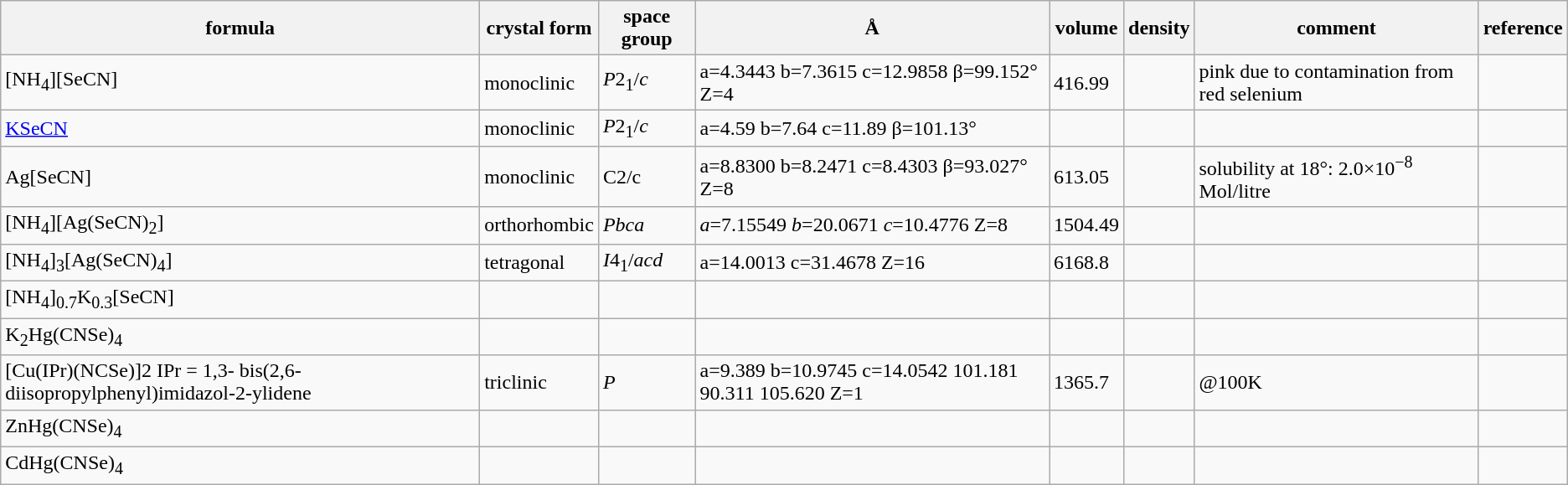<table class="wikitable">
<tr>
<th>formula</th>
<th>crystal form</th>
<th>space group</th>
<th>Å</th>
<th>volume</th>
<th>density</th>
<th>comment</th>
<th>reference</th>
</tr>
<tr>
<td>[NH<sub>4</sub>][SeCN]</td>
<td>monoclinic</td>
<td><em>P</em>2<sub>1</sub>/<em>c</em></td>
<td>a=4.3443 b=7.3615 c=12.9858 β=99.152° Z=4</td>
<td>416.99</td>
<td></td>
<td>pink due to contamination from red selenium</td>
<td></td>
</tr>
<tr>
<td><a href='#'>KSeCN</a></td>
<td>monoclinic</td>
<td><em>P</em>2<sub>1</sub>/<em>c</em></td>
<td>a=4.59 b=7.64 c=11.89 β=101.13°</td>
<td></td>
<td></td>
<td></td>
<td></td>
</tr>
<tr>
<td>Ag[SeCN]</td>
<td>monoclinic</td>
<td>C2/c</td>
<td>a=8.8300 b=8.2471 c=8.4303 β=93.027° Z=8</td>
<td>613.05</td>
<td></td>
<td>solubility at 18°: 2.0×10<sup>−8</sup> Mol/litre</td>
<td></td>
</tr>
<tr>
<td>[NH<sub>4</sub>][Ag(SeCN)<sub>2</sub>]</td>
<td>orthorhombic</td>
<td><em>Pbca</em></td>
<td><em>a</em>=7.15549 <em>b</em>=20.0671 <em>c</em>=10.4776 Z=8</td>
<td>1504.49</td>
<td></td>
<td></td>
<td></td>
</tr>
<tr>
<td>[NH<sub>4</sub>]<sub>3</sub>[Ag(SeCN)<sub>4</sub>]</td>
<td>tetragonal</td>
<td><em>I</em>4<sub>1</sub>/<em>acd</em></td>
<td>a=14.0013 c=31.4678 Z=16</td>
<td>6168.8</td>
<td></td>
<td></td>
<td></td>
</tr>
<tr>
<td>[NH<sub>4</sub>]<sub>0.7</sub>K<sub>0.3</sub>[SeCN]</td>
<td></td>
<td></td>
<td></td>
<td></td>
<td></td>
<td></td>
<td></td>
</tr>
<tr>
<td>K<sub>2</sub>Hg(CNSe)<sub>4</sub></td>
<td></td>
<td></td>
<td></td>
<td></td>
<td></td>
<td></td>
<td></td>
</tr>
<tr>
<td>[Cu(IPr)(NCSe)]2 IPr = 1,3- bis(2,6-diisopropylphenyl)imidazol-2-ylidene</td>
<td>triclinic</td>
<td><em>P</em></td>
<td>a=9.389 b=10.9745 c=14.0542 101.181 90.311 105.620 Z=1</td>
<td>1365.7</td>
<td></td>
<td>@100K</td>
<td></td>
</tr>
<tr>
<td>ZnHg(CNSe)<sub>4</sub></td>
<td></td>
<td></td>
<td></td>
<td></td>
<td></td>
<td></td>
<td></td>
</tr>
<tr>
<td>CdHg(CNSe)<sub>4</sub></td>
<td></td>
<td></td>
<td></td>
<td></td>
<td></td>
<td></td>
<td></td>
</tr>
</table>
